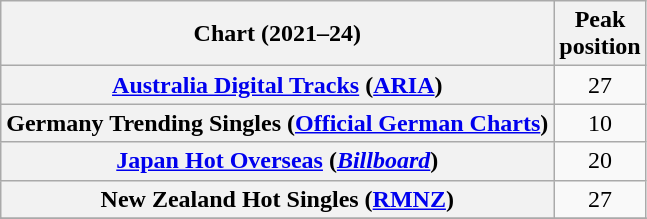<table class="wikitable sortable plainrowheaders" style="text-align:center">
<tr>
<th scope="col">Chart (2021–24)</th>
<th scope="col">Peak<br>position</th>
</tr>
<tr>
<th scope="row"><a href='#'>Australia Digital Tracks</a> (<a href='#'>ARIA</a>)</th>
<td>27</td>
</tr>
<tr>
<th scope="row">Germany Trending Singles (<a href='#'>Official German Charts</a>)</th>
<td>10</td>
</tr>
<tr>
<th scope="row"><a href='#'>Japan Hot Overseas</a> (<em><a href='#'>Billboard</a></em>)</th>
<td>20</td>
</tr>
<tr>
<th scope="row">New Zealand Hot Singles (<a href='#'>RMNZ</a>)</th>
<td>27</td>
</tr>
<tr>
</tr>
<tr>
</tr>
<tr>
</tr>
<tr>
</tr>
</table>
